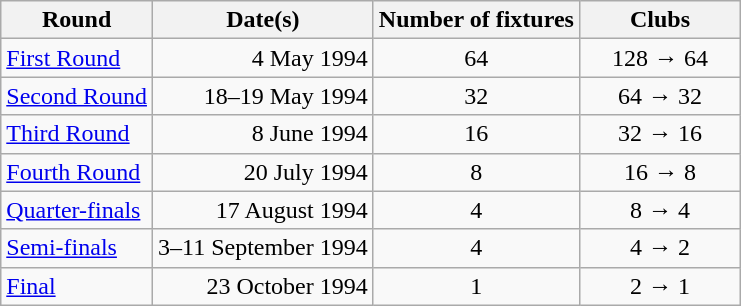<table class="wikitable" style="text-align:center">
<tr>
<th>Round</th>
<th>Date(s)</th>
<th>Number of fixtures</th>
<th width=100>Clubs</th>
</tr>
<tr>
<td align=left><a href='#'>First Round</a></td>
<td align=right>4 May 1994</td>
<td>64</td>
<td>128 → 64</td>
</tr>
<tr>
<td align=left><a href='#'>Second Round</a></td>
<td align=right>18–19 May 1994</td>
<td>32</td>
<td>64 → 32</td>
</tr>
<tr>
<td align=left><a href='#'>Third Round</a></td>
<td align=right>8 June 1994</td>
<td>16</td>
<td>32 → 16</td>
</tr>
<tr>
<td align=left><a href='#'>Fourth Round</a></td>
<td align=right>20 July 1994</td>
<td>8</td>
<td>16 → 8</td>
</tr>
<tr>
<td align=left><a href='#'>Quarter-finals</a></td>
<td align=right>17 August 1994</td>
<td>4</td>
<td>8 → 4</td>
</tr>
<tr>
<td align=left><a href='#'>Semi-finals</a></td>
<td align=right>3–11 September 1994</td>
<td>4</td>
<td>4 → 2</td>
</tr>
<tr>
<td align=left><a href='#'>Final</a></td>
<td align=right>23 October 1994</td>
<td>1</td>
<td>2 → 1</td>
</tr>
</table>
